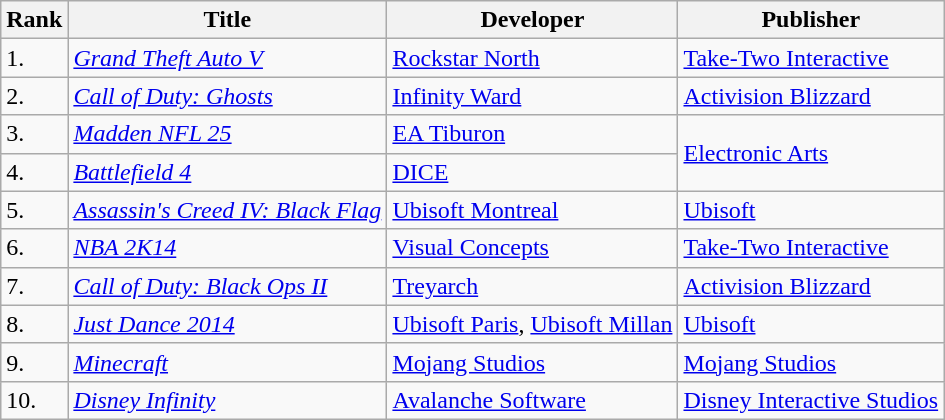<table class="wikitable">
<tr>
<th>Rank</th>
<th>Title</th>
<th>Developer</th>
<th>Publisher</th>
</tr>
<tr>
<td>1.</td>
<td><em><a href='#'>Grand Theft Auto V</a></em></td>
<td><a href='#'>Rockstar North</a></td>
<td><a href='#'>Take-Two Interactive</a></td>
</tr>
<tr>
<td>2.</td>
<td><em><a href='#'>Call of Duty: Ghosts</a></em></td>
<td><a href='#'>Infinity Ward</a></td>
<td><a href='#'>Activision Blizzard</a></td>
</tr>
<tr>
<td>3.</td>
<td><em><a href='#'>Madden NFL 25</a></em></td>
<td><a href='#'>EA Tiburon</a></td>
<td rowspan="2"><a href='#'>Electronic Arts</a></td>
</tr>
<tr>
<td>4.</td>
<td><em><a href='#'>Battlefield 4</a></em></td>
<td><a href='#'>DICE</a></td>
</tr>
<tr>
<td>5.</td>
<td><em><a href='#'>Assassin's Creed IV: Black Flag</a></em></td>
<td><a href='#'>Ubisoft Montreal</a></td>
<td><a href='#'>Ubisoft</a></td>
</tr>
<tr>
<td>6.</td>
<td><em><a href='#'>NBA 2K14</a></em></td>
<td><a href='#'>Visual Concepts</a></td>
<td><a href='#'>Take-Two Interactive</a></td>
</tr>
<tr>
<td>7.</td>
<td><em><a href='#'>Call of Duty: Black Ops II</a> </em></td>
<td><a href='#'>Treyarch</a></td>
<td><a href='#'>Activision Blizzard</a></td>
</tr>
<tr>
<td>8.</td>
<td><em><a href='#'>Just Dance 2014</a></em></td>
<td><a href='#'>Ubisoft Paris</a>, <a href='#'>Ubisoft Millan</a></td>
<td><a href='#'>Ubisoft</a></td>
</tr>
<tr>
<td>9.</td>
<td><em><a href='#'>Minecraft</a></em></td>
<td><a href='#'>Mojang Studios</a></td>
<td><a href='#'>Mojang Studios</a></td>
</tr>
<tr>
<td>10.</td>
<td><em><a href='#'>Disney Infinity</a></em></td>
<td><a href='#'>Avalanche Software</a></td>
<td><a href='#'>Disney Interactive Studios</a></td>
</tr>
</table>
